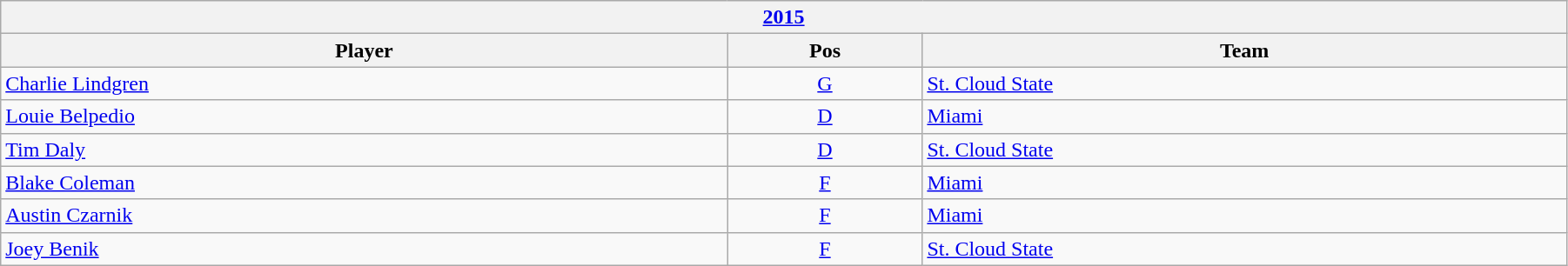<table class="wikitable" width=95%>
<tr>
<th colspan=3><a href='#'>2015</a></th>
</tr>
<tr>
<th>Player</th>
<th>Pos</th>
<th>Team</th>
</tr>
<tr>
<td><a href='#'>Charlie Lindgren</a></td>
<td style="text-align:center;"><a href='#'>G</a></td>
<td><a href='#'>St. Cloud State</a></td>
</tr>
<tr>
<td><a href='#'>Louie Belpedio</a></td>
<td style="text-align:center;"><a href='#'>D</a></td>
<td><a href='#'>Miami</a></td>
</tr>
<tr>
<td><a href='#'>Tim Daly</a></td>
<td style="text-align:center;"><a href='#'>D</a></td>
<td><a href='#'>St. Cloud State</a></td>
</tr>
<tr>
<td><a href='#'>Blake Coleman</a></td>
<td style="text-align:center;"><a href='#'>F</a></td>
<td><a href='#'>Miami</a></td>
</tr>
<tr>
<td><a href='#'>Austin Czarnik</a></td>
<td style="text-align:center;"><a href='#'>F</a></td>
<td><a href='#'>Miami</a></td>
</tr>
<tr>
<td><a href='#'>Joey Benik</a></td>
<td style="text-align:center;"><a href='#'>F</a></td>
<td><a href='#'>St. Cloud State</a></td>
</tr>
</table>
